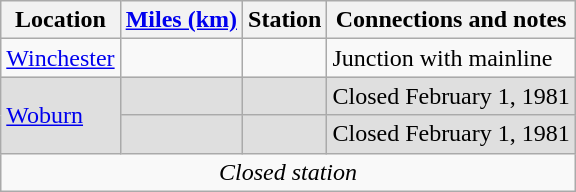<table class="wikitable">
<tr>
<th>Location</th>
<th><a href='#'>Miles (km)</a></th>
<th>Station</th>
<th>Connections and notes</th>
</tr>
<tr>
<td><a href='#'>Winchester</a></td>
<td></td>
<td> </td>
<td>Junction with mainline</td>
</tr>
<tr bgcolor=dfdfdf>
<td rowspan="2"><a href='#'>Woburn</a></td>
<td></td>
<td></td>
<td>Closed February 1, 1981</td>
</tr>
<tr bgcolor=dfdfdf>
<td></td>
<td></td>
<td>Closed February 1, 1981</td>
</tr>
<tr>
<td colspan=5 align=center><em> Closed station</em></td>
</tr>
</table>
